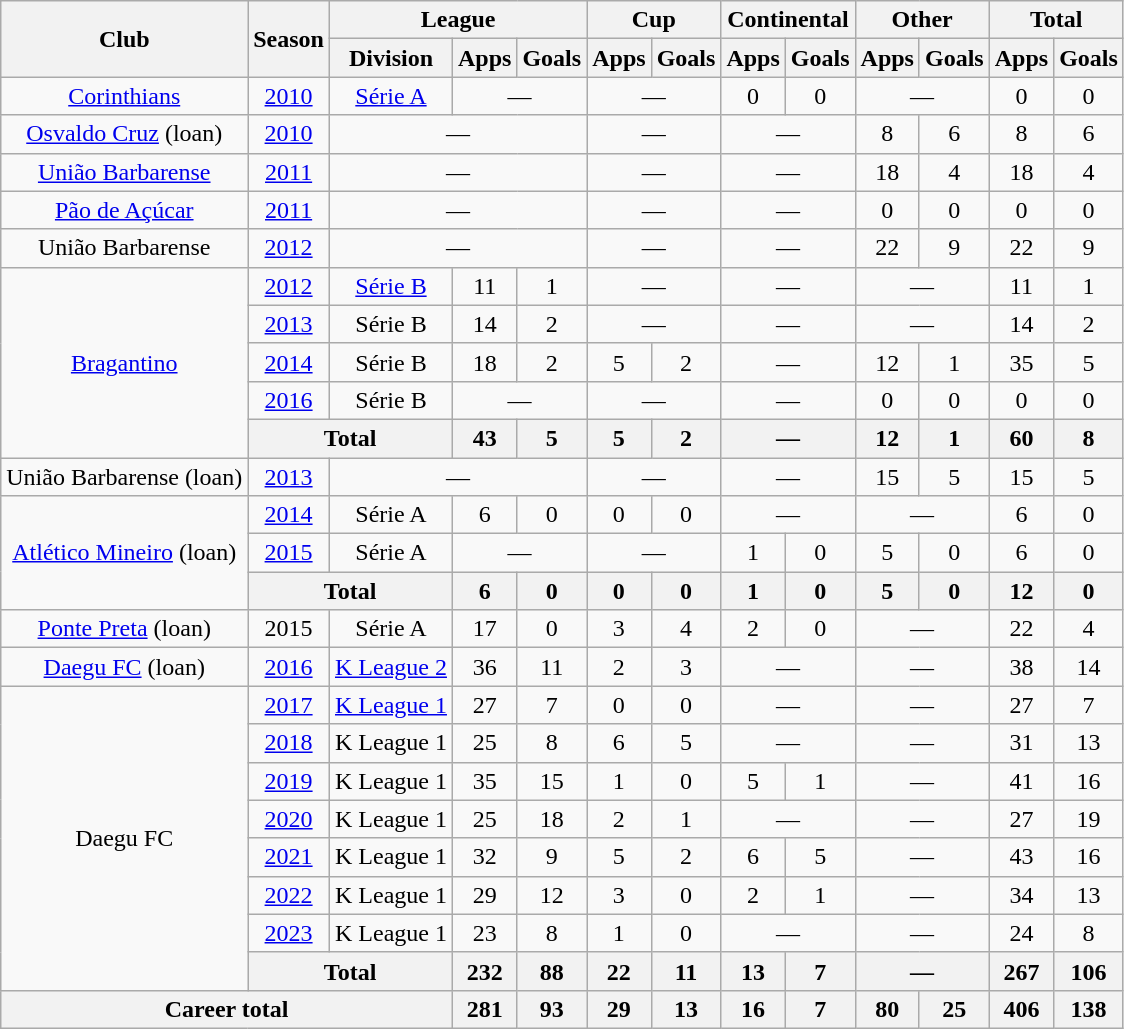<table class="wikitable" style="text-align:center">
<tr>
<th rowspan="2">Club</th>
<th rowspan="2">Season</th>
<th colspan="3">League</th>
<th colspan="2">Cup</th>
<th colspan="2">Continental</th>
<th colspan="2">Other</th>
<th colspan="2">Total</th>
</tr>
<tr>
<th>Division</th>
<th>Apps</th>
<th>Goals</th>
<th>Apps</th>
<th>Goals</th>
<th>Apps</th>
<th>Goals</th>
<th>Apps</th>
<th>Goals</th>
<th>Apps</th>
<th>Goals</th>
</tr>
<tr>
<td><a href='#'>Corinthians</a></td>
<td><a href='#'>2010</a></td>
<td><a href='#'>Série A</a></td>
<td colspan="2">—</td>
<td colspan="2">—</td>
<td>0</td>
<td>0</td>
<td colspan="2">—</td>
<td>0</td>
<td>0</td>
</tr>
<tr>
<td><a href='#'>Osvaldo Cruz</a> (loan)</td>
<td><a href='#'>2010</a></td>
<td colspan="3">—</td>
<td colspan="2">—</td>
<td colspan="2">—</td>
<td>8</td>
<td>6</td>
<td>8</td>
<td>6</td>
</tr>
<tr>
<td><a href='#'>União Barbarense</a></td>
<td><a href='#'>2011</a></td>
<td colspan="3">—</td>
<td colspan="2">—</td>
<td colspan="2">—</td>
<td>18</td>
<td>4</td>
<td>18</td>
<td>4</td>
</tr>
<tr>
<td><a href='#'>Pão de Açúcar</a></td>
<td><a href='#'>2011</a></td>
<td colspan="3">—</td>
<td colspan="2">—</td>
<td colspan="2">—</td>
<td>0</td>
<td>0</td>
<td>0</td>
<td>0</td>
</tr>
<tr>
<td>União Barbarense</td>
<td><a href='#'>2012</a></td>
<td colspan="3">—</td>
<td colspan="2">—</td>
<td colspan="2">—</td>
<td>22</td>
<td>9</td>
<td>22</td>
<td>9</td>
</tr>
<tr>
<td rowspan="5"><a href='#'>Bragantino</a></td>
<td><a href='#'>2012</a></td>
<td><a href='#'>Série B</a></td>
<td>11</td>
<td>1</td>
<td colspan="2">—</td>
<td colspan="2">—</td>
<td colspan="2">—</td>
<td>11</td>
<td>1</td>
</tr>
<tr>
<td><a href='#'>2013</a></td>
<td>Série B</td>
<td>14</td>
<td>2</td>
<td colspan="2">—</td>
<td colspan="2">—</td>
<td colspan="2">—</td>
<td>14</td>
<td>2</td>
</tr>
<tr>
<td><a href='#'>2014</a></td>
<td>Série B</td>
<td>18</td>
<td>2</td>
<td>5</td>
<td>2</td>
<td colspan="2">—</td>
<td>12</td>
<td>1</td>
<td>35</td>
<td>5</td>
</tr>
<tr>
<td><a href='#'>2016</a></td>
<td>Série B</td>
<td colspan="2">—</td>
<td colspan="2">—</td>
<td colspan="2">—</td>
<td>0</td>
<td>0</td>
<td>0</td>
<td>0</td>
</tr>
<tr>
<th colspan="2">Total</th>
<th>43</th>
<th>5</th>
<th>5</th>
<th>2</th>
<th colspan="2">—</th>
<th>12</th>
<th>1</th>
<th>60</th>
<th>8</th>
</tr>
<tr>
<td>União Barbarense (loan)</td>
<td><a href='#'>2013</a></td>
<td colspan="3">—</td>
<td colspan="2">—</td>
<td colspan="2">—</td>
<td>15</td>
<td>5</td>
<td>15</td>
<td>5</td>
</tr>
<tr>
<td rowspan="3"><a href='#'>Atlético Mineiro</a> (loan)</td>
<td><a href='#'>2014</a></td>
<td>Série A</td>
<td>6</td>
<td>0</td>
<td>0</td>
<td>0</td>
<td colspan="2">—</td>
<td colspan="2">—</td>
<td>6</td>
<td>0</td>
</tr>
<tr>
<td><a href='#'>2015</a></td>
<td>Série A</td>
<td colspan="2">—</td>
<td colspan="2">—</td>
<td>1</td>
<td>0</td>
<td>5</td>
<td>0</td>
<td>6</td>
<td>0</td>
</tr>
<tr>
<th colspan="2">Total</th>
<th>6</th>
<th>0</th>
<th>0</th>
<th>0</th>
<th>1</th>
<th>0</th>
<th>5</th>
<th>0</th>
<th>12</th>
<th>0</th>
</tr>
<tr>
<td><a href='#'>Ponte Preta</a> (loan)</td>
<td>2015</td>
<td>Série A</td>
<td>17</td>
<td>0</td>
<td>3</td>
<td>4</td>
<td>2</td>
<td>0</td>
<td colspan="2">—</td>
<td>22</td>
<td>4</td>
</tr>
<tr>
<td><a href='#'>Daegu FC</a> (loan)</td>
<td><a href='#'>2016</a></td>
<td><a href='#'>K League 2</a></td>
<td>36</td>
<td>11</td>
<td>2</td>
<td>3</td>
<td colspan="2">—</td>
<td colspan="2">—</td>
<td>38</td>
<td>14</td>
</tr>
<tr>
<td rowspan="8">Daegu FC</td>
<td><a href='#'>2017</a></td>
<td><a href='#'>K League 1</a></td>
<td>27</td>
<td>7</td>
<td>0</td>
<td>0</td>
<td colspan="2">—</td>
<td colspan="2">—</td>
<td>27</td>
<td>7</td>
</tr>
<tr>
<td><a href='#'>2018</a></td>
<td>K League 1</td>
<td>25</td>
<td>8</td>
<td>6</td>
<td>5</td>
<td colspan="2">—</td>
<td colspan="2">—</td>
<td>31</td>
<td>13</td>
</tr>
<tr>
<td><a href='#'>2019</a></td>
<td>K League 1</td>
<td>35</td>
<td>15</td>
<td>1</td>
<td>0</td>
<td>5</td>
<td>1</td>
<td colspan="2">—</td>
<td>41</td>
<td>16</td>
</tr>
<tr>
<td><a href='#'>2020</a></td>
<td>K League 1</td>
<td>25</td>
<td>18</td>
<td>2</td>
<td>1</td>
<td colspan="2">—</td>
<td colspan="2">—</td>
<td>27</td>
<td>19</td>
</tr>
<tr>
<td><a href='#'>2021</a></td>
<td>K League 1</td>
<td>32</td>
<td>9</td>
<td>5</td>
<td>2</td>
<td>6</td>
<td>5</td>
<td colspan="2">—</td>
<td>43</td>
<td>16</td>
</tr>
<tr>
<td><a href='#'>2022</a></td>
<td>K League 1</td>
<td>29</td>
<td>12</td>
<td>3</td>
<td>0</td>
<td>2</td>
<td>1</td>
<td colspan="2">—</td>
<td>34</td>
<td>13</td>
</tr>
<tr>
<td><a href='#'>2023</a></td>
<td>K League 1</td>
<td>23</td>
<td>8</td>
<td>1</td>
<td>0</td>
<td colspan="2">—</td>
<td colspan="2">—</td>
<td>24</td>
<td>8</td>
</tr>
<tr>
<th colspan="2">Total</th>
<th>232</th>
<th>88</th>
<th>22</th>
<th>11</th>
<th>13</th>
<th>7</th>
<th colspan="2">—</th>
<th>267</th>
<th>106</th>
</tr>
<tr>
<th colspan="3">Career total</th>
<th>281</th>
<th>93</th>
<th>29</th>
<th>13</th>
<th>16</th>
<th>7</th>
<th>80</th>
<th>25</th>
<th>406</th>
<th>138</th>
</tr>
</table>
